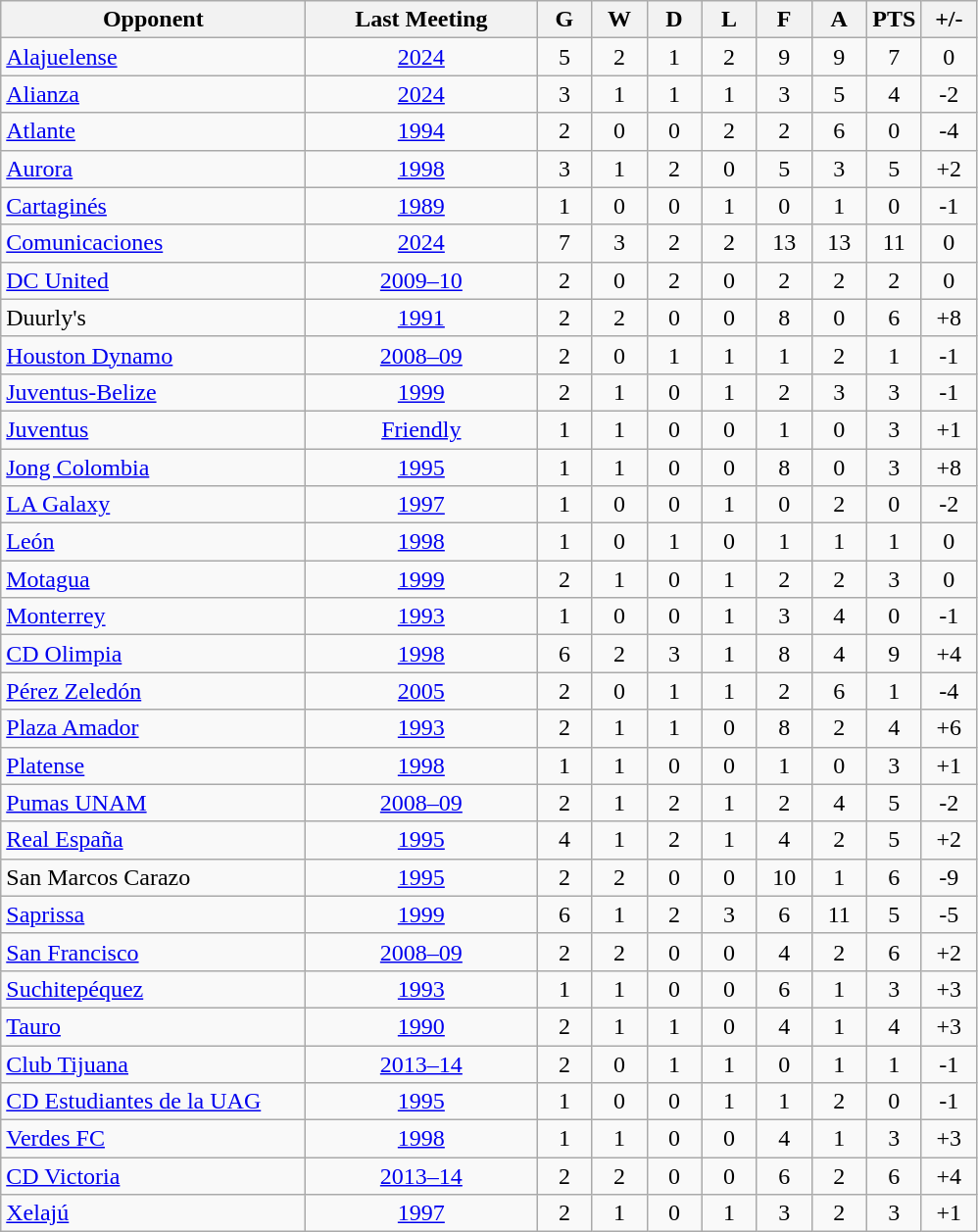<table class="wikitable">
<tr>
<th style="width:200px;">Opponent</th>
<th style="width:150px;">Last Meeting</th>
<th style="width:30px;">G</th>
<th style="width:30px;">W</th>
<th style="width:30px;">D</th>
<th style="width:30px;">L</th>
<th style="width:30px;">F</th>
<th style="width:30px;">A</th>
<th style="width:30px;">PTS</th>
<th style="width:30px;">+/-</th>
</tr>
<tr>
<td> <a href='#'>Alajuelense</a></td>
<td style="text-align:center;"><a href='#'>2024</a></td>
<td style="text-align:center;">5</td>
<td style="text-align:center;">2</td>
<td style="text-align:center;">1</td>
<td style="text-align:center;">2</td>
<td style="text-align:center;">9</td>
<td style="text-align:center;">9</td>
<td style="text-align:center;">7</td>
<td style="text-align:center;">0</td>
</tr>
<tr>
<td> <a href='#'>Alianza</a></td>
<td style="text-align:center;"><a href='#'>2024</a></td>
<td style="text-align:center;">3</td>
<td style="text-align:center;">1</td>
<td style="text-align:center;">1</td>
<td style="text-align:center;">1</td>
<td style="text-align:center;">3</td>
<td style="text-align:center;">5</td>
<td style="text-align:center;">4</td>
<td style="text-align:center;">-2</td>
</tr>
<tr>
<td> <a href='#'>Atlante</a></td>
<td style="text-align:center;"><a href='#'>1994</a></td>
<td style="text-align:center;">2</td>
<td style="text-align:center;">0</td>
<td style="text-align:center;">0</td>
<td style="text-align:center;">2</td>
<td style="text-align:center;">2</td>
<td style="text-align:center;">6</td>
<td style="text-align:center;">0</td>
<td style="text-align:center;">-4</td>
</tr>
<tr>
<td> <a href='#'>Aurora</a></td>
<td style="text-align:center;"><a href='#'>1998</a></td>
<td style="text-align:center;">3</td>
<td style="text-align:center;">1</td>
<td style="text-align:center;">2</td>
<td style="text-align:center;">0</td>
<td style="text-align:center;">5</td>
<td style="text-align:center;">3</td>
<td style="text-align:center;">5</td>
<td style="text-align:center;">+2</td>
</tr>
<tr>
<td> <a href='#'>Cartaginés</a></td>
<td style="text-align:center;"><a href='#'>1989</a></td>
<td style="text-align:center;">1</td>
<td style="text-align:center;">0</td>
<td style="text-align:center;">0</td>
<td style="text-align:center;">1</td>
<td style="text-align:center;">0</td>
<td style="text-align:center;">1</td>
<td style="text-align:center;">0</td>
<td style="text-align:center;">-1</td>
</tr>
<tr>
<td> <a href='#'>Comunicaciones</a></td>
<td style="text-align:center;"><a href='#'>2024</a></td>
<td style="text-align:center;">7</td>
<td style="text-align:center;">3</td>
<td style="text-align:center;">2</td>
<td style="text-align:center;">2</td>
<td style="text-align:center;">13</td>
<td style="text-align:center;">13</td>
<td style="text-align:center;">11</td>
<td style="text-align:center;">0</td>
</tr>
<tr>
<td> <a href='#'>DC United</a></td>
<td style="text-align:center;"><a href='#'>2009–10</a></td>
<td style="text-align:center;">2</td>
<td style="text-align:center;">0</td>
<td style="text-align:center;">2</td>
<td style="text-align:center;">0</td>
<td style="text-align:center;">2</td>
<td style="text-align:center;">2</td>
<td style="text-align:center;">2</td>
<td style="text-align:center;">0</td>
</tr>
<tr>
<td> Duurly's</td>
<td style="text-align:center;"><a href='#'>1991</a></td>
<td style="text-align:center;">2</td>
<td style="text-align:center;">2</td>
<td style="text-align:center;">0</td>
<td style="text-align:center;">0</td>
<td style="text-align:center;">8</td>
<td style="text-align:center;">0</td>
<td style="text-align:center;">6</td>
<td style="text-align:center;">+8</td>
</tr>
<tr>
<td> <a href='#'>Houston Dynamo</a></td>
<td style="text-align:center;"><a href='#'>2008–09</a></td>
<td style="text-align:center;">2</td>
<td style="text-align:center;">0</td>
<td style="text-align:center;">1</td>
<td style="text-align:center;">1</td>
<td style="text-align:center;">1</td>
<td style="text-align:center;">2</td>
<td style="text-align:center;">1</td>
<td style="text-align:center;">-1</td>
</tr>
<tr>
<td> <a href='#'>Juventus-Belize</a></td>
<td style="text-align:center;"><a href='#'>1999</a></td>
<td style="text-align:center;">2</td>
<td style="text-align:center;">1</td>
<td style="text-align:center;">0</td>
<td style="text-align:center;">1</td>
<td style="text-align:center;">2</td>
<td style="text-align:center;">3</td>
<td style="text-align:center;">3</td>
<td style="text-align:center;">-1</td>
</tr>
<tr>
<td> <a href='#'>Juventus</a></td>
<td style="text-align:center;"><a href='#'>Friendly</a></td>
<td style="text-align:center;">1</td>
<td style="text-align:center;">1</td>
<td style="text-align:center;">0</td>
<td style="text-align:center;">0</td>
<td style="text-align:center;">1</td>
<td style="text-align:center;">0</td>
<td style="text-align:center;">3</td>
<td style="text-align:center;">+1</td>
</tr>
<tr>
<td> <a href='#'>Jong Colombia</a></td>
<td style="text-align:center;"><a href='#'>1995</a></td>
<td style="text-align:center;">1</td>
<td style="text-align:center;">1</td>
<td style="text-align:center;">0</td>
<td style="text-align:center;">0</td>
<td style="text-align:center;">8</td>
<td style="text-align:center;">0</td>
<td style="text-align:center;">3</td>
<td style="text-align:center;">+8</td>
</tr>
<tr>
<td> <a href='#'>LA Galaxy</a></td>
<td style="text-align:center;"><a href='#'>1997</a></td>
<td style="text-align:center;">1</td>
<td style="text-align:center;">0</td>
<td style="text-align:center;">0</td>
<td style="text-align:center;">1</td>
<td style="text-align:center;">0</td>
<td style="text-align:center;">2</td>
<td style="text-align:center;">0</td>
<td style="text-align:center;">-2</td>
</tr>
<tr>
<td> <a href='#'>León</a></td>
<td style="text-align:center;"><a href='#'>1998</a></td>
<td style="text-align:center;">1</td>
<td style="text-align:center;">0</td>
<td style="text-align:center;">1</td>
<td style="text-align:center;">0</td>
<td style="text-align:center;">1</td>
<td style="text-align:center;">1</td>
<td style="text-align:center;">1</td>
<td style="text-align:center;">0</td>
</tr>
<tr>
<td> <a href='#'>Motagua</a></td>
<td style="text-align:center;"><a href='#'>1999</a></td>
<td style="text-align:center;">2</td>
<td style="text-align:center;">1</td>
<td style="text-align:center;">0</td>
<td style="text-align:center;">1</td>
<td style="text-align:center;">2</td>
<td style="text-align:center;">2</td>
<td style="text-align:center;">3</td>
<td style="text-align:center;">0</td>
</tr>
<tr>
<td> <a href='#'>Monterrey</a></td>
<td style="text-align:center;"><a href='#'>1993</a></td>
<td style="text-align:center;">1</td>
<td style="text-align:center;">0</td>
<td style="text-align:center;">0</td>
<td style="text-align:center;">1</td>
<td style="text-align:center;">3</td>
<td style="text-align:center;">4</td>
<td style="text-align:center;">0</td>
<td style="text-align:center;">-1</td>
</tr>
<tr>
<td> <a href='#'>CD Olimpia</a></td>
<td style="text-align:center;"><a href='#'>1998</a></td>
<td style="text-align:center;">6</td>
<td style="text-align:center;">2</td>
<td style="text-align:center;">3</td>
<td style="text-align:center;">1</td>
<td style="text-align:center;">8</td>
<td style="text-align:center;">4</td>
<td style="text-align:center;">9</td>
<td style="text-align:center;">+4</td>
</tr>
<tr>
<td> <a href='#'>Pérez Zeledón</a></td>
<td style="text-align:center;"><a href='#'>2005</a></td>
<td style="text-align:center;">2</td>
<td style="text-align:center;">0</td>
<td style="text-align:center;">1</td>
<td style="text-align:center;">1</td>
<td style="text-align:center;">2</td>
<td style="text-align:center;">6</td>
<td style="text-align:center;">1</td>
<td style="text-align:center;">-4</td>
</tr>
<tr>
<td> <a href='#'>Plaza Amador</a></td>
<td style="text-align:center;"><a href='#'>1993</a></td>
<td style="text-align:center;">2</td>
<td style="text-align:center;">1</td>
<td style="text-align:center;">1</td>
<td style="text-align:center;">0</td>
<td style="text-align:center;">8</td>
<td style="text-align:center;">2</td>
<td style="text-align:center;">4</td>
<td style="text-align:center;">+6</td>
</tr>
<tr>
<td> <a href='#'>Platense</a></td>
<td style="text-align:center;"><a href='#'>1998</a></td>
<td style="text-align:center;">1</td>
<td style="text-align:center;">1</td>
<td style="text-align:center;">0</td>
<td style="text-align:center;">0</td>
<td style="text-align:center;">1</td>
<td style="text-align:center;">0</td>
<td style="text-align:center;">3</td>
<td style="text-align:center;">+1</td>
</tr>
<tr>
<td> <a href='#'>Pumas UNAM</a></td>
<td style="text-align:center;"><a href='#'>2008–09</a></td>
<td style="text-align:center;">2</td>
<td style="text-align:center;">1</td>
<td style="text-align:center;">2</td>
<td style="text-align:center;">1</td>
<td style="text-align:center;">2</td>
<td style="text-align:center;">4</td>
<td style="text-align:center;">5</td>
<td style="text-align:center;">-2</td>
</tr>
<tr>
<td> <a href='#'>Real España</a></td>
<td style="text-align:center;"><a href='#'>1995</a></td>
<td style="text-align:center;">4</td>
<td style="text-align:center;">1</td>
<td style="text-align:center;">2</td>
<td style="text-align:center;">1</td>
<td style="text-align:center;">4</td>
<td style="text-align:center;">2</td>
<td style="text-align:center;">5</td>
<td style="text-align:center;">+2</td>
</tr>
<tr>
<td> San Marcos Carazo</td>
<td style="text-align:center;"><a href='#'>1995</a></td>
<td style="text-align:center;">2</td>
<td style="text-align:center;">2</td>
<td style="text-align:center;">0</td>
<td style="text-align:center;">0</td>
<td style="text-align:center;">10</td>
<td style="text-align:center;">1</td>
<td style="text-align:center;">6</td>
<td style="text-align:center;">-9</td>
</tr>
<tr>
<td> <a href='#'>Saprissa</a></td>
<td style="text-align:center;"><a href='#'>1999</a></td>
<td style="text-align:center;">6</td>
<td style="text-align:center;">1</td>
<td style="text-align:center;">2</td>
<td style="text-align:center;">3</td>
<td style="text-align:center;">6</td>
<td style="text-align:center;">11</td>
<td style="text-align:center;">5</td>
<td style="text-align:center;">-5</td>
</tr>
<tr>
<td> <a href='#'>San Francisco</a></td>
<td style="text-align:center;"><a href='#'>2008–09</a></td>
<td style="text-align:center;">2</td>
<td style="text-align:center;">2</td>
<td style="text-align:center;">0</td>
<td style="text-align:center;">0</td>
<td style="text-align:center;">4</td>
<td style="text-align:center;">2</td>
<td style="text-align:center;">6</td>
<td style="text-align:center;">+2</td>
</tr>
<tr>
<td> <a href='#'>Suchitepéquez</a></td>
<td style="text-align:center;"><a href='#'>1993</a></td>
<td style="text-align:center;">1</td>
<td style="text-align:center;">1</td>
<td style="text-align:center;">0</td>
<td style="text-align:center;">0</td>
<td style="text-align:center;">6</td>
<td style="text-align:center;">1</td>
<td style="text-align:center;">3</td>
<td style="text-align:center;">+3</td>
</tr>
<tr>
<td> <a href='#'>Tauro</a></td>
<td style="text-align:center;"><a href='#'>1990</a></td>
<td style="text-align:center;">2</td>
<td style="text-align:center;">1</td>
<td style="text-align:center;">1</td>
<td style="text-align:center;">0</td>
<td style="text-align:center;">4</td>
<td style="text-align:center;">1</td>
<td style="text-align:center;">4</td>
<td style="text-align:center;">+3</td>
</tr>
<tr>
<td> <a href='#'>Club Tijuana</a></td>
<td style="text-align:center;"><a href='#'>2013–14</a></td>
<td style="text-align:center;">2</td>
<td style="text-align:center;">0</td>
<td style="text-align:center;">1</td>
<td style="text-align:center;">1</td>
<td style="text-align:center;">0</td>
<td style="text-align:center;">1</td>
<td style="text-align:center;">1</td>
<td style="text-align:center;">-1</td>
</tr>
<tr>
<td> <a href='#'>CD Estudiantes de la UAG</a></td>
<td style="text-align:center;"><a href='#'>1995</a></td>
<td style="text-align:center;">1</td>
<td style="text-align:center;">0</td>
<td style="text-align:center;">0</td>
<td style="text-align:center;">1</td>
<td style="text-align:center;">1</td>
<td style="text-align:center;">2</td>
<td style="text-align:center;">0</td>
<td style="text-align:center;">-1</td>
</tr>
<tr>
<td> <a href='#'>Verdes FC</a></td>
<td style="text-align:center;"><a href='#'>1998</a></td>
<td style="text-align:center;">1</td>
<td style="text-align:center;">1</td>
<td style="text-align:center;">0</td>
<td style="text-align:center;">0</td>
<td style="text-align:center;">4</td>
<td style="text-align:center;">1</td>
<td style="text-align:center;">3</td>
<td style="text-align:center;">+3</td>
</tr>
<tr>
<td> <a href='#'>CD Victoria</a></td>
<td style="text-align:center;"><a href='#'>2013–14</a></td>
<td style="text-align:center;">2</td>
<td style="text-align:center;">2</td>
<td style="text-align:center;">0</td>
<td style="text-align:center;">0</td>
<td style="text-align:center;">6</td>
<td style="text-align:center;">2</td>
<td style="text-align:center;">6</td>
<td style="text-align:center;">+4</td>
</tr>
<tr>
<td> <a href='#'>Xelajú</a></td>
<td style="text-align:center;"><a href='#'>1997</a></td>
<td style="text-align:center;">2</td>
<td style="text-align:center;">1</td>
<td style="text-align:center;">0</td>
<td style="text-align:center;">1</td>
<td style="text-align:center;">3</td>
<td style="text-align:center;">2</td>
<td style="text-align:center;">3</td>
<td style="text-align:center;">+1</td>
</tr>
</table>
